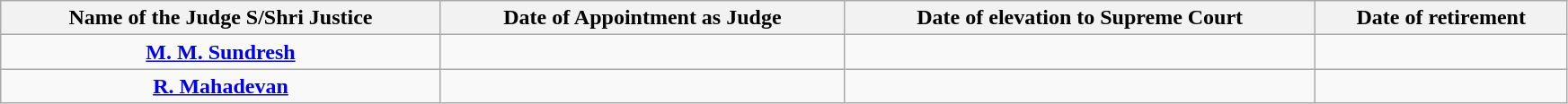<table class="wikitable sortable static-row-numbers static-row-header" style="text-align:center" width="92%">
<tr>
<th>Name of the Judge S/Shri Justice</th>
<th>Date of Appointment as Judge</th>
<th>Date of elevation to Supreme Court</th>
<th>Date of retirement</th>
</tr>
<tr>
<td><strong><a href='#'>M. M. Sundresh</a></strong></td>
<td></td>
<td></td>
<td></td>
</tr>
<tr>
<td><strong><a href='#'>R. Mahadevan</a></strong></td>
<td></td>
<td></td>
<td></td>
</tr>
</table>
